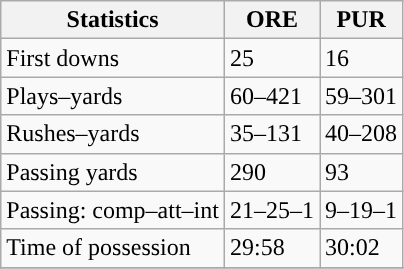<table class="wikitable" style="float: left;">
<tr>
<th>Statistics</th>
<th>ORE</th>
<th>PUR</th>
</tr>
<tr>
<td>First downs</td>
<td>25</td>
<td>16</td>
</tr>
<tr>
<td>Plays–yards</td>
<td>60–421</td>
<td>59–301</td>
</tr>
<tr>
<td>Rushes–yards</td>
<td>35–131</td>
<td>40–208</td>
</tr>
<tr>
<td>Passing yards</td>
<td>290</td>
<td>93</td>
</tr>
<tr>
<td>Passing: comp–att–int</td>
<td>21–25–1</td>
<td>9–19–1</td>
</tr>
<tr>
<td>Time of possession</td>
<td>29:58</td>
<td>30:02</td>
</tr>
<tr>
</tr>
</table>
